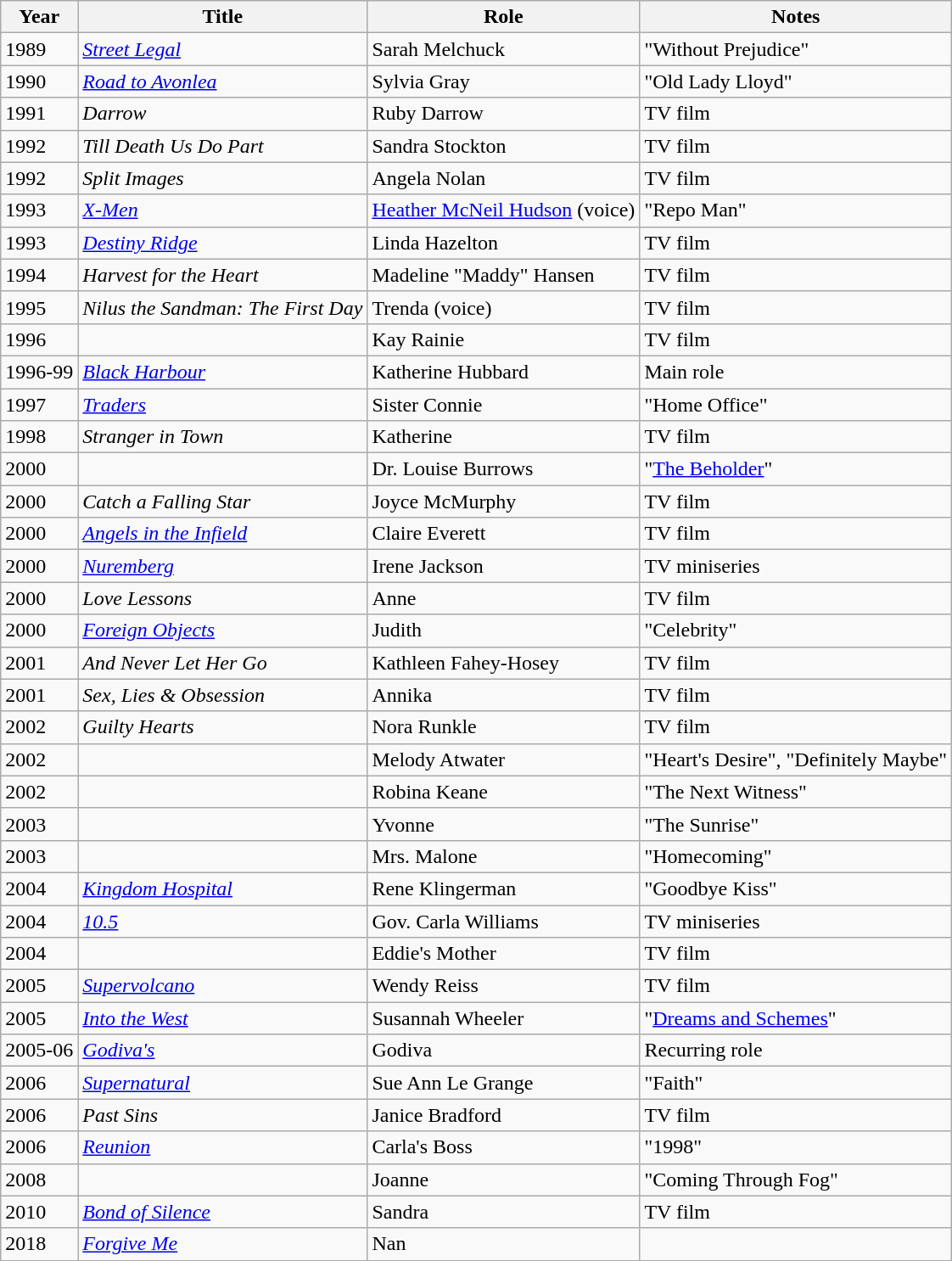<table class="wikitable sortable">
<tr>
<th>Year</th>
<th>Title</th>
<th>Role</th>
<th class="unsortable">Notes</th>
</tr>
<tr>
<td>1989</td>
<td><em><a href='#'>Street Legal</a></em></td>
<td>Sarah Melchuck</td>
<td>"Without Prejudice"</td>
</tr>
<tr>
<td>1990</td>
<td><em><a href='#'>Road to Avonlea</a></em></td>
<td>Sylvia Gray</td>
<td>"Old Lady Lloyd"</td>
</tr>
<tr>
<td>1991</td>
<td><em>Darrow</em></td>
<td>Ruby Darrow</td>
<td>TV film</td>
</tr>
<tr>
<td>1992</td>
<td><em>Till Death Us Do Part</em></td>
<td>Sandra Stockton</td>
<td>TV film</td>
</tr>
<tr>
<td>1992</td>
<td><em>Split Images</em></td>
<td>Angela Nolan</td>
<td>TV film</td>
</tr>
<tr>
<td>1993</td>
<td><em><a href='#'>X-Men</a></em></td>
<td><a href='#'>Heather McNeil Hudson</a> (voice)</td>
<td>"Repo Man"</td>
</tr>
<tr>
<td>1993</td>
<td><em><a href='#'>Destiny Ridge</a></em></td>
<td>Linda Hazelton</td>
<td>TV film</td>
</tr>
<tr>
<td>1994</td>
<td><em>Harvest for the Heart</em></td>
<td>Madeline "Maddy" Hansen</td>
<td>TV film</td>
</tr>
<tr>
<td>1995</td>
<td><em>Nilus the Sandman: The First Day</em></td>
<td>Trenda (voice)</td>
<td>TV film</td>
</tr>
<tr>
<td>1996</td>
<td><em></em></td>
<td>Kay Rainie</td>
<td>TV film</td>
</tr>
<tr>
<td>1996-99</td>
<td><em><a href='#'>Black Harbour</a></em></td>
<td>Katherine Hubbard</td>
<td>Main role</td>
</tr>
<tr>
<td>1997</td>
<td><em><a href='#'>Traders</a></em></td>
<td>Sister Connie</td>
<td>"Home Office"</td>
</tr>
<tr>
<td>1998</td>
<td><em>Stranger in Town</em></td>
<td>Katherine</td>
<td>TV film</td>
</tr>
<tr>
<td>2000</td>
<td><em></em></td>
<td>Dr. Louise Burrows</td>
<td>"<a href='#'>The Beholder</a>"</td>
</tr>
<tr>
<td>2000</td>
<td><em>Catch a Falling Star</em></td>
<td>Joyce McMurphy</td>
<td>TV film</td>
</tr>
<tr>
<td>2000</td>
<td><em><a href='#'>Angels in the Infield</a></em></td>
<td>Claire Everett</td>
<td>TV film</td>
</tr>
<tr>
<td>2000</td>
<td><em><a href='#'>Nuremberg</a></em></td>
<td>Irene Jackson</td>
<td>TV miniseries</td>
</tr>
<tr>
<td>2000</td>
<td><em>Love Lessons</em></td>
<td>Anne</td>
<td>TV film</td>
</tr>
<tr>
<td>2000</td>
<td><em><a href='#'>Foreign Objects</a></em></td>
<td>Judith</td>
<td>"Celebrity"</td>
</tr>
<tr>
<td>2001</td>
<td><em>And Never Let Her Go</em></td>
<td>Kathleen Fahey-Hosey</td>
<td>TV film</td>
</tr>
<tr>
<td>2001</td>
<td><em>Sex, Lies & Obsession</em></td>
<td>Annika</td>
<td>TV film</td>
</tr>
<tr>
<td>2002</td>
<td><em>Guilty Hearts</em></td>
<td>Nora Runkle</td>
<td>TV film</td>
</tr>
<tr>
<td>2002</td>
<td><em></em></td>
<td>Melody Atwater</td>
<td>"Heart's Desire", "Definitely Maybe"</td>
</tr>
<tr>
<td>2002</td>
<td><em></em></td>
<td>Robina Keane</td>
<td>"The Next Witness"</td>
</tr>
<tr>
<td>2003</td>
<td><em></em></td>
<td>Yvonne</td>
<td>"The Sunrise"</td>
</tr>
<tr>
<td>2003</td>
<td><em></em></td>
<td>Mrs. Malone</td>
<td>"Homecoming"</td>
</tr>
<tr>
<td>2004</td>
<td><em><a href='#'>Kingdom Hospital</a></em></td>
<td>Rene Klingerman</td>
<td>"Goodbye Kiss"</td>
</tr>
<tr>
<td>2004</td>
<td><em><a href='#'>10.5</a></em></td>
<td>Gov. Carla Williams</td>
<td>TV miniseries</td>
</tr>
<tr>
<td>2004</td>
<td><em></em></td>
<td>Eddie's Mother</td>
<td>TV film</td>
</tr>
<tr>
<td>2005</td>
<td><em><a href='#'>Supervolcano</a></em></td>
<td>Wendy Reiss</td>
<td>TV film</td>
</tr>
<tr>
<td>2005</td>
<td><em><a href='#'>Into the West</a></em></td>
<td>Susannah Wheeler</td>
<td>"<a href='#'>Dreams and Schemes</a>"</td>
</tr>
<tr>
<td>2005-06</td>
<td><em><a href='#'>Godiva's</a></em></td>
<td>Godiva</td>
<td>Recurring role</td>
</tr>
<tr>
<td>2006</td>
<td><em><a href='#'>Supernatural</a></em></td>
<td>Sue Ann Le Grange</td>
<td>"Faith"</td>
</tr>
<tr>
<td>2006</td>
<td><em>Past Sins</em></td>
<td>Janice Bradford</td>
<td>TV film</td>
</tr>
<tr>
<td>2006</td>
<td><em><a href='#'>Reunion</a></em></td>
<td>Carla's Boss</td>
<td>"1998"</td>
</tr>
<tr>
<td>2008</td>
<td><em></em></td>
<td>Joanne</td>
<td>"Coming Through Fog"</td>
</tr>
<tr>
<td>2010</td>
<td><em><a href='#'>Bond of Silence</a></em></td>
<td>Sandra</td>
<td>TV film</td>
</tr>
<tr>
<td>2018</td>
<td><em><a href='#'>Forgive Me</a></em></td>
<td>Nan</td>
<td></td>
</tr>
</table>
